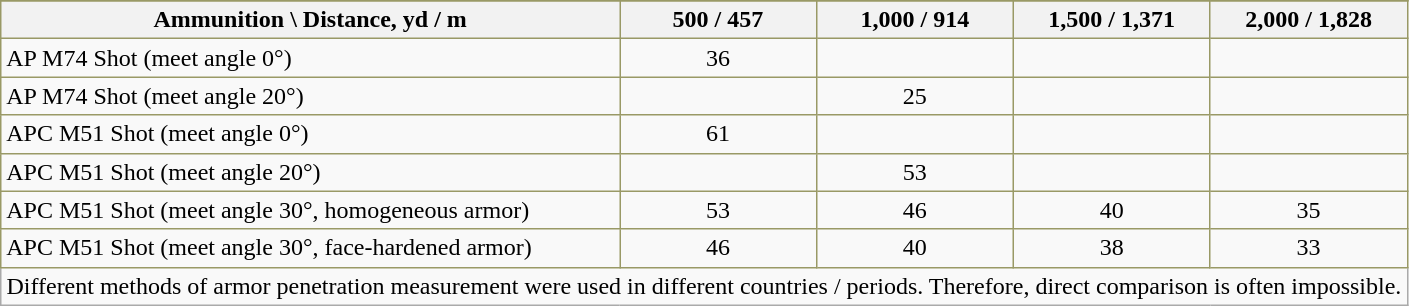<table class="wikitable">
<tr style="vertical-align:top; text-align:center; border:1px solid #996; background-color:#996; color:#fff">
</tr>
<tr style="vertical-align:top; text-align:center; border:1px solid #996;">
<th width="44%" style="border:1px solid #996">Ammunition \ Distance, yd / m</th>
<th width="14%" style="border:1px solid #996">500 / 457</th>
<th width="14%" style="border:1px solid #996">1,000 / 914</th>
<th width="14%" style="border:1px solid #996">1,500 / 1,371</th>
<th width="14%" style="border:1px solid #996">2,000 / 1,828</th>
</tr>
<tr style="vertical-align:top; text-align:center;">
<td style="border:1px solid #996; text-align:left">AP M74 Shot (meet angle 0°)</td>
<td style="border:1px solid #996">36</td>
<td style="border:1px solid #996"></td>
<td style="border:1px solid #996"></td>
<td style="border:1px solid #996"></td>
</tr>
<tr style="vertical-align:top; text-align:center;">
<td style="border:1px solid #996; text-align:left">AP M74 Shot (meet angle 20°)</td>
<td style="border:1px solid #996"></td>
<td style="border:1px solid #996">25</td>
<td style="border:1px solid #996"></td>
<td style="border:1px solid #996"></td>
</tr>
<tr style="vertical-align:top; text-align:center;">
<td style="border:1px solid #996; text-align:left">APC M51 Shot (meet angle 0°)</td>
<td style="border:1px solid #996">61</td>
<td style="border:1px solid #996"></td>
<td style="border:1px solid #996"></td>
<td style="border:1px solid #996"></td>
</tr>
<tr style="vertical-align:top; text-align:center;">
<td style="border:1px solid #996; text-align:left">APC M51 Shot (meet angle 20°)</td>
<td style="border:1px solid #996"></td>
<td style="border:1px solid #996">53</td>
<td style="border:1px solid #996"></td>
<td style="border:1px solid #996"></td>
</tr>
<tr style="vertical-align:top; text-align:center;">
<td style="border:1px solid #996; text-align:left">APC M51 Shot (meet angle 30°, homogeneous armor)</td>
<td style="border:1px solid #996">53</td>
<td style="border:1px solid #996">46</td>
<td style="border:1px solid #996">40</td>
<td style="border:1px solid #996">35</td>
</tr>
<tr style="vertical-align:top; text-align:center;">
<td style="border:1px solid #996; text-align:left">APC M51 Shot (meet angle 30°, face-hardened armor)</td>
<td style="border:1px solid #996">46</td>
<td style="border:1px solid #996">40</td>
<td style="border:1px solid #996">38</td>
<td style="border:1px solid #996">33</td>
</tr>
<tr style="vertical-align:top; text-align:center;">
<td colspan="5">Different methods of armor penetration measurement were used in different countries / periods. Therefore, direct comparison is often impossible.</td>
</tr>
</table>
